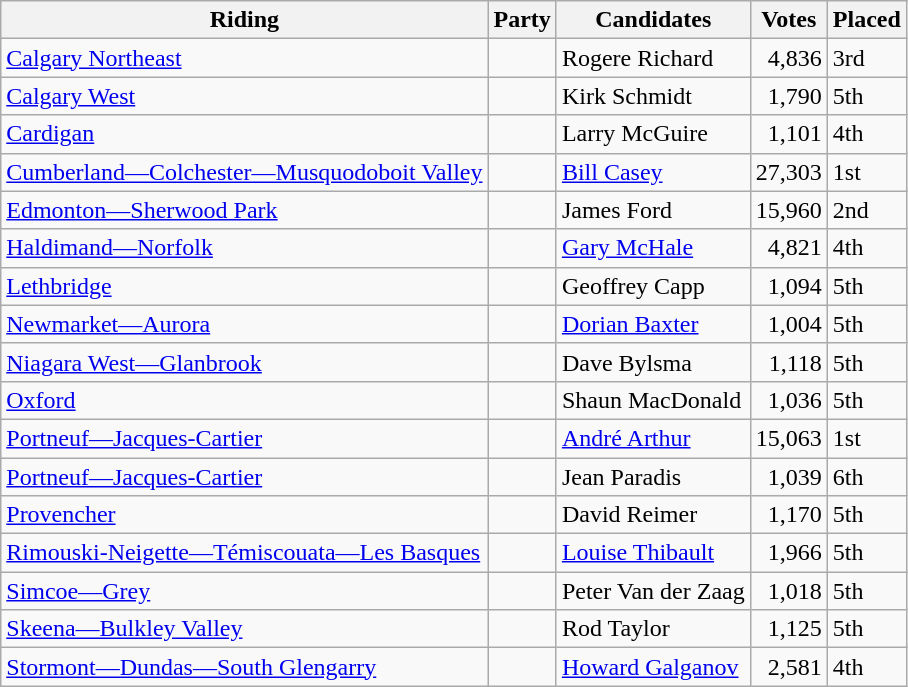<table class="wikitable">
<tr>
<th>Riding</th>
<th>Party</th>
<th>Candidates</th>
<th>Votes</th>
<th>Placed</th>
</tr>
<tr>
<td><a href='#'>Calgary Northeast</a></td>
<td></td>
<td>Rogere Richard</td>
<td style="text-align:right;">4,836</td>
<td>3rd</td>
</tr>
<tr>
<td><a href='#'>Calgary West</a></td>
<td></td>
<td>Kirk Schmidt</td>
<td style="text-align:right;">1,790</td>
<td>5th</td>
</tr>
<tr>
<td><a href='#'>Cardigan</a></td>
<td></td>
<td>Larry McGuire</td>
<td style="text-align:right;">1,101</td>
<td>4th</td>
</tr>
<tr>
<td><a href='#'>Cumberland—Colchester—Musquodoboit Valley</a></td>
<td></td>
<td><a href='#'>Bill Casey</a></td>
<td style="text-align:right;">27,303</td>
<td>1st</td>
</tr>
<tr>
<td><a href='#'>Edmonton—Sherwood Park</a></td>
<td></td>
<td>James Ford</td>
<td style="text-align:right;">15,960</td>
<td>2nd</td>
</tr>
<tr>
<td><a href='#'>Haldimand—Norfolk</a></td>
<td></td>
<td><a href='#'>Gary McHale</a></td>
<td style="text-align:right;">4,821</td>
<td>4th</td>
</tr>
<tr>
<td><a href='#'>Lethbridge</a></td>
<td></td>
<td>Geoffrey Capp</td>
<td style="text-align:right;">1,094</td>
<td>5th</td>
</tr>
<tr>
<td><a href='#'>Newmarket—Aurora</a></td>
<td></td>
<td><a href='#'>Dorian Baxter</a></td>
<td style="text-align:right;">1,004</td>
<td>5th</td>
</tr>
<tr>
<td><a href='#'>Niagara West—Glanbrook</a></td>
<td></td>
<td>Dave Bylsma</td>
<td style="text-align:right;">1,118</td>
<td>5th</td>
</tr>
<tr>
<td><a href='#'>Oxford</a></td>
<td></td>
<td>Shaun MacDonald</td>
<td style="text-align:right;">1,036</td>
<td>5th</td>
</tr>
<tr>
<td><a href='#'>Portneuf—Jacques-Cartier</a></td>
<td></td>
<td><a href='#'>André Arthur</a></td>
<td style="text-align:right;">15,063</td>
<td>1st</td>
</tr>
<tr>
<td><a href='#'>Portneuf—Jacques-Cartier</a></td>
<td></td>
<td>Jean Paradis</td>
<td style="text-align:right;">1,039</td>
<td>6th</td>
</tr>
<tr>
<td><a href='#'>Provencher</a></td>
<td></td>
<td>David Reimer</td>
<td style="text-align:right;">1,170</td>
<td>5th</td>
</tr>
<tr>
<td><a href='#'>Rimouski-Neigette—Témiscouata—Les Basques</a></td>
<td></td>
<td><a href='#'>Louise Thibault</a></td>
<td style="text-align:right;">1,966</td>
<td>5th</td>
</tr>
<tr>
<td><a href='#'>Simcoe—Grey</a></td>
<td></td>
<td>Peter Van der Zaag</td>
<td style="text-align:right;">1,018</td>
<td>5th</td>
</tr>
<tr>
<td><a href='#'>Skeena—Bulkley Valley</a></td>
<td></td>
<td>Rod Taylor</td>
<td style="text-align:right;">1,125</td>
<td>5th</td>
</tr>
<tr>
<td><a href='#'>Stormont—Dundas—South Glengarry</a></td>
<td></td>
<td><a href='#'>Howard Galganov</a></td>
<td style="text-align:right;">2,581</td>
<td>4th</td>
</tr>
</table>
